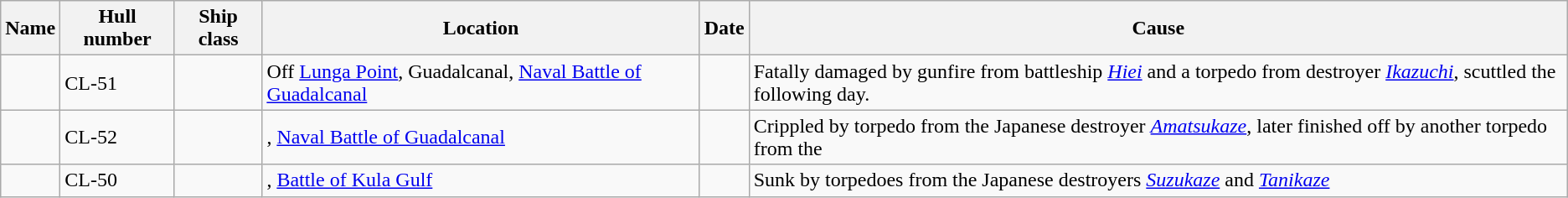<table class="wikitable sortable">
<tr>
<th>Name</th>
<th>Hull number</th>
<th>Ship class</th>
<th>Location</th>
<th>Date</th>
<th>Cause</th>
</tr>
<tr>
<td></td>
<td>CL-51</td>
<td></td>
<td>Off <a href='#'>Lunga Point</a>, Guadalcanal, <a href='#'>Naval Battle of Guadalcanal</a></td>
<td></td>
<td>Fatally damaged by gunfire from battleship <em><a href='#'>Hiei</a></em> and a torpedo from destroyer <em><a href='#'>Ikazuchi</a></em>, scuttled the following day.</td>
</tr>
<tr>
<td></td>
<td>CL-52</td>
<td></td>
<td>, <a href='#'>Naval Battle of Guadalcanal</a></td>
<td></td>
<td>Crippled by torpedo from the Japanese destroyer <em><a href='#'>Amatsukaze</a></em>, later finished off by another torpedo from the </td>
</tr>
<tr>
<td></td>
<td>CL-50</td>
<td></td>
<td>, <a href='#'>Battle of Kula Gulf</a></td>
<td></td>
<td>Sunk by torpedoes from the Japanese destroyers <em><a href='#'>Suzukaze</a></em> and <em><a href='#'>Tanikaze</a></em></td>
</tr>
</table>
